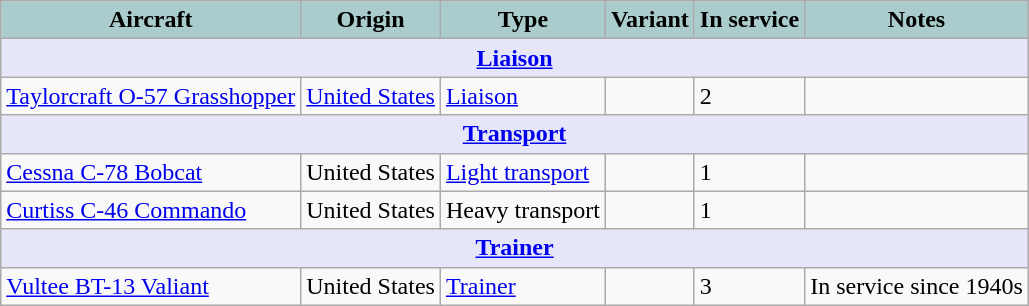<table class="wikitable">
<tr>
<th style="text-align:center; background:#acc;">Aircraft</th>
<th style="text-align: center; background:#acc;">Origin</th>
<th style="text-align:l center; background:#acc;">Type</th>
<th style="text-align:left; background:#acc;">Variant</th>
<th style="text-align:center; background:#acc;">In service</th>
<th style="text-align: center; background:#acc;">Notes</th>
</tr>
<tr>
<th colspan="6" style="align: center; background: lavender;"><a href='#'>Liaison</a></th>
</tr>
<tr>
<td><a href='#'>Taylorcraft O-57 Grasshopper</a></td>
<td><a href='#'>United States</a></td>
<td><a href='#'>Liaison</a></td>
<td></td>
<td>2</td>
<td></td>
</tr>
<tr>
<th colspan="6" style="align: center; background: lavender;"><a href='#'>Transport</a></th>
</tr>
<tr>
<td><a href='#'>Cessna C-78 Bobcat</a></td>
<td>United States</td>
<td><a href='#'>Light transport</a></td>
<td></td>
<td>1</td>
<td></td>
</tr>
<tr>
<td><a href='#'>Curtiss C-46 Commando</a></td>
<td>United States</td>
<td>Heavy transport</td>
<td></td>
<td>1</td>
<td></td>
</tr>
<tr>
<th colspan="6" style="align: center; background: lavender;"><a href='#'>Trainer</a></th>
</tr>
<tr>
<td><a href='#'>Vultee BT-13 Valiant</a></td>
<td>United States</td>
<td><a href='#'>Trainer</a></td>
<td></td>
<td>3</td>
<td>In service since 1940s</td>
</tr>
</table>
